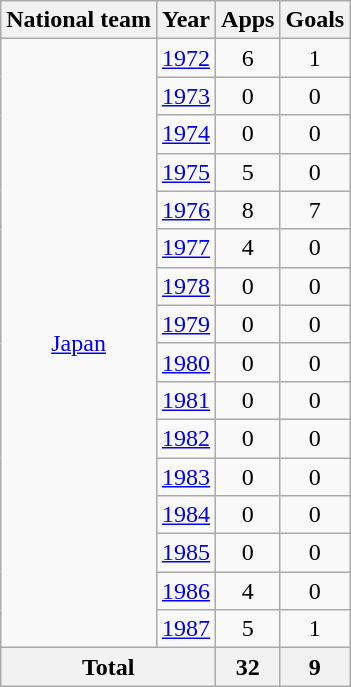<table class="wikitable" style="text-align:center">
<tr>
<th>National team</th>
<th>Year</th>
<th>Apps</th>
<th>Goals</th>
</tr>
<tr>
<td rowspan="16"><a href='#'>Japan</a></td>
<td><a href='#'>1972</a></td>
<td>6</td>
<td>1</td>
</tr>
<tr>
<td><a href='#'>1973</a></td>
<td>0</td>
<td>0</td>
</tr>
<tr>
<td><a href='#'>1974</a></td>
<td>0</td>
<td>0</td>
</tr>
<tr>
<td><a href='#'>1975</a></td>
<td>5</td>
<td>0</td>
</tr>
<tr>
<td><a href='#'>1976</a></td>
<td>8</td>
<td>7</td>
</tr>
<tr>
<td><a href='#'>1977</a></td>
<td>4</td>
<td>0</td>
</tr>
<tr>
<td><a href='#'>1978</a></td>
<td>0</td>
<td>0</td>
</tr>
<tr>
<td><a href='#'>1979</a></td>
<td>0</td>
<td>0</td>
</tr>
<tr>
<td><a href='#'>1980</a></td>
<td>0</td>
<td>0</td>
</tr>
<tr>
<td><a href='#'>1981</a></td>
<td>0</td>
<td>0</td>
</tr>
<tr>
<td><a href='#'>1982</a></td>
<td>0</td>
<td>0</td>
</tr>
<tr>
<td><a href='#'>1983</a></td>
<td>0</td>
<td>0</td>
</tr>
<tr>
<td><a href='#'>1984</a></td>
<td>0</td>
<td>0</td>
</tr>
<tr>
<td><a href='#'>1985</a></td>
<td>0</td>
<td>0</td>
</tr>
<tr>
<td><a href='#'>1986</a></td>
<td>4</td>
<td>0</td>
</tr>
<tr>
<td><a href='#'>1987</a></td>
<td>5</td>
<td>1</td>
</tr>
<tr>
<th colspan="2">Total</th>
<th>32</th>
<th>9</th>
</tr>
</table>
